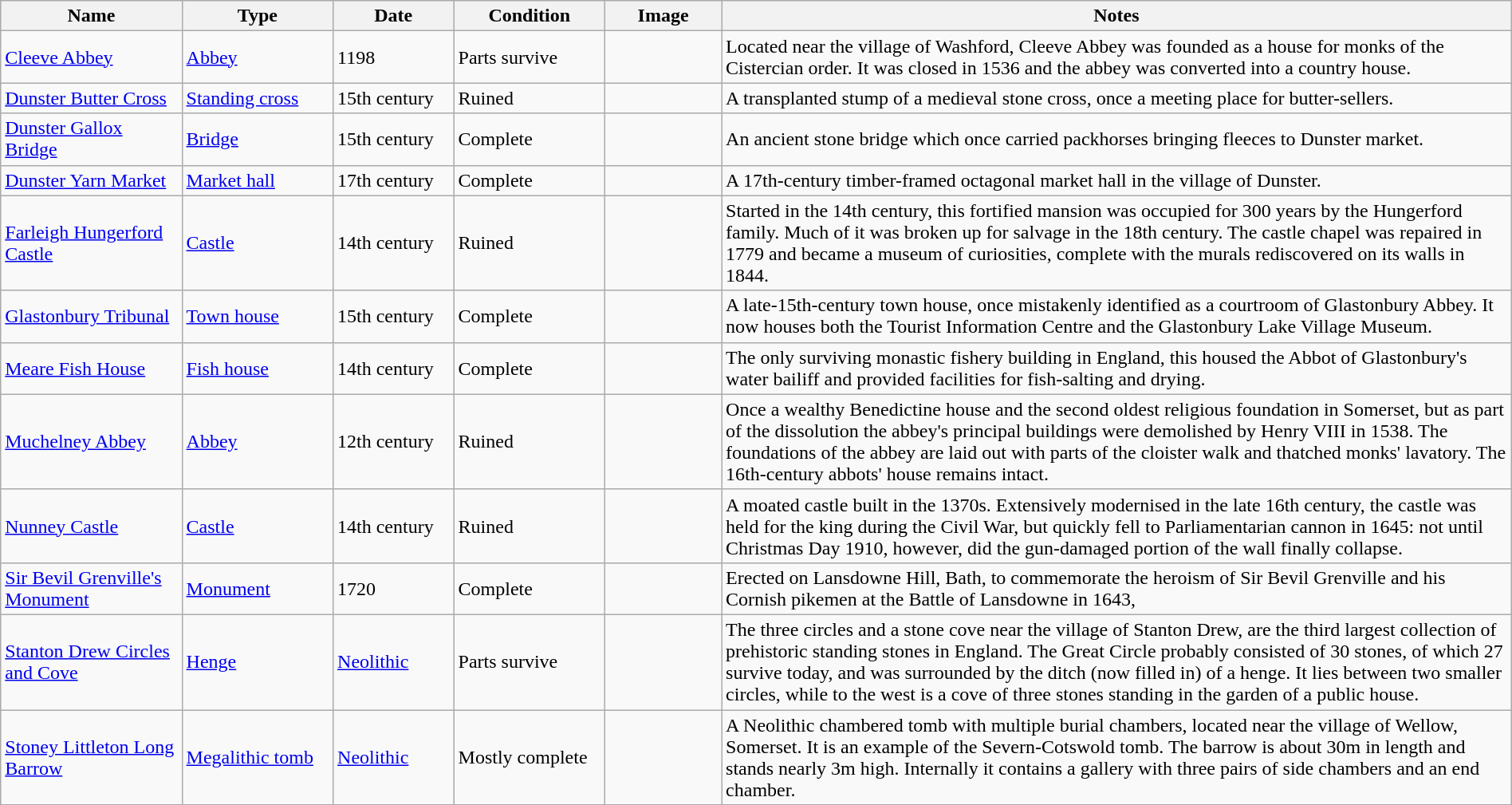<table class="wikitable sortable" width="100%">
<tr>
<th width="12%">Name</th>
<th width="10%">Type</th>
<th width="8%">Date</th>
<th width="10%">Condition</th>
<th class="unsortable" width="90px">Image</th>
<th class="unsortable">Notes</th>
</tr>
<tr>
<td><a href='#'>Cleeve Abbey</a></td>
<td><a href='#'>Abbey</a></td>
<td>1198</td>
<td>Parts survive</td>
<td></td>
<td>Located near the village of Washford, Cleeve Abbey was founded as a house for monks of the Cistercian order. It was closed in 1536 and the abbey was converted into a country house.</td>
</tr>
<tr>
<td><a href='#'>Dunster Butter Cross</a></td>
<td><a href='#'>Standing cross</a></td>
<td>15th century</td>
<td>Ruined</td>
<td></td>
<td>A transplanted stump of a medieval stone cross, once a meeting place for butter-sellers.</td>
</tr>
<tr>
<td><a href='#'>Dunster Gallox Bridge</a></td>
<td><a href='#'>Bridge</a></td>
<td>15th century</td>
<td>Complete</td>
<td></td>
<td>An ancient stone bridge which once carried packhorses bringing fleeces to Dunster market.</td>
</tr>
<tr>
<td><a href='#'>Dunster Yarn Market</a></td>
<td><a href='#'>Market hall</a></td>
<td>17th century</td>
<td>Complete</td>
<td></td>
<td>A 17th-century timber-framed octagonal market hall in the village of Dunster.</td>
</tr>
<tr>
<td><a href='#'>Farleigh Hungerford Castle</a></td>
<td><a href='#'>Castle</a></td>
<td>14th century</td>
<td>Ruined</td>
<td></td>
<td>Started in the 14th century, this fortified mansion was occupied for 300 years by the Hungerford family. Much of it was broken up for salvage in the 18th century. The castle chapel was repaired in 1779 and became a museum of curiosities, complete with the murals rediscovered on its walls in 1844.</td>
</tr>
<tr>
<td><a href='#'>Glastonbury Tribunal</a></td>
<td><a href='#'>Town house</a></td>
<td>15th century</td>
<td>Complete</td>
<td></td>
<td>A late-15th-century town house, once mistakenly identified as a courtroom of Glastonbury Abbey. It now houses both the Tourist Information Centre and the Glastonbury Lake Village Museum.</td>
</tr>
<tr>
<td><a href='#'>Meare Fish House</a></td>
<td><a href='#'>Fish house</a></td>
<td>14th century</td>
<td>Complete</td>
<td></td>
<td>The only surviving monastic fishery building in England, this housed the Abbot of Glastonbury's water bailiff and provided facilities for fish-salting and drying.</td>
</tr>
<tr>
<td><a href='#'>Muchelney Abbey</a></td>
<td><a href='#'>Abbey</a></td>
<td>12th century</td>
<td>Ruined</td>
<td></td>
<td>Once a wealthy Benedictine house and the second oldest religious foundation in Somerset, but as part of the dissolution the abbey's principal buildings were demolished by Henry VIII in 1538. The foundations of the abbey are laid out with parts of the cloister walk and thatched monks' lavatory. The 16th-century abbots' house remains intact.</td>
</tr>
<tr>
<td><a href='#'>Nunney Castle</a></td>
<td><a href='#'>Castle</a></td>
<td>14th century</td>
<td>Ruined</td>
<td></td>
<td>A moated castle built in the 1370s. Extensively modernised in the late 16th century, the castle was held for the king during the Civil War, but quickly fell to Parliamentarian cannon in 1645: not until Christmas Day 1910, however, did the gun-damaged portion of the wall finally collapse.</td>
</tr>
<tr>
<td><a href='#'>Sir Bevil Grenville's Monument</a></td>
<td><a href='#'>Monument</a></td>
<td>1720</td>
<td>Complete</td>
<td></td>
<td>Erected on Lansdowne Hill, Bath, to commemorate the heroism of Sir Bevil Grenville and his Cornish pikemen at the Battle of Lansdowne in 1643,</td>
</tr>
<tr>
<td><a href='#'>Stanton Drew Circles and Cove</a></td>
<td><a href='#'>Henge</a></td>
<td><a href='#'>Neolithic</a></td>
<td>Parts survive</td>
<td></td>
<td>The three circles and a stone cove near the village of Stanton Drew, are the third largest collection of prehistoric standing stones in England. The Great Circle probably consisted of 30 stones, of which 27 survive today, and was surrounded by the ditch (now filled in) of a henge. It lies between two smaller circles, while to the west is a cove of three stones standing in the garden of a public house.</td>
</tr>
<tr>
<td><a href='#'>Stoney Littleton Long Barrow</a></td>
<td><a href='#'>Megalithic tomb</a></td>
<td><a href='#'>Neolithic</a></td>
<td>Mostly complete</td>
<td></td>
<td>A Neolithic chambered tomb with multiple burial chambers, located near the village of Wellow, Somerset. It is an example of the Severn-Cotswold tomb. The barrow is about 30m in length and stands nearly 3m high. Internally it contains a gallery with three pairs of side chambers and an end chamber.</td>
</tr>
</table>
